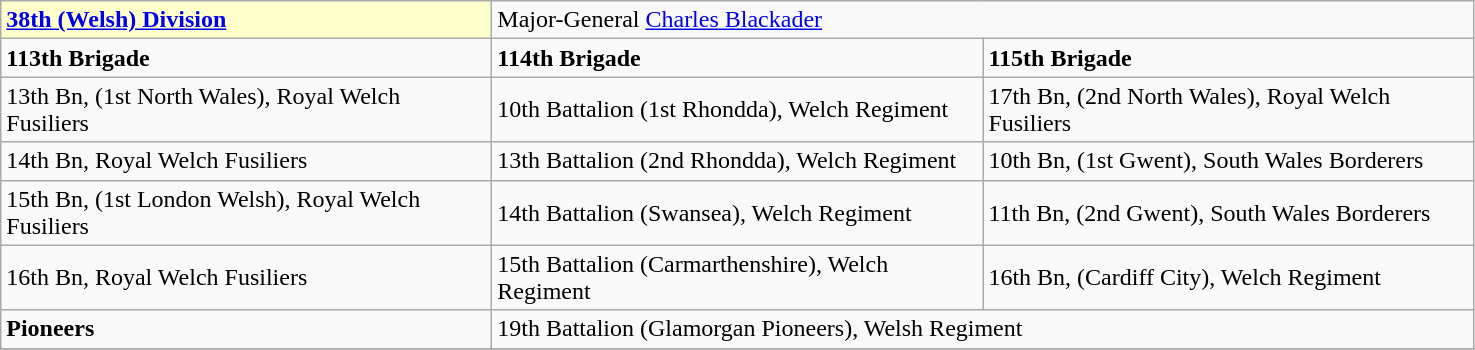<table class="wikitable">
<tr>
<td style="background:#FFFFCC;"><strong><a href='#'>38th (Welsh) Division</a>  </strong></td>
<td colspan="2">Major-General <a href='#'>Charles Blackader</a></td>
</tr>
<tr>
<td width="320pt"><strong>113th Brigade</strong></td>
<td width="320pt"><strong>114th Brigade</strong></td>
<td width="320pt"><strong>115th Brigade</strong></td>
</tr>
<tr>
<td>13th Bn, (1st North Wales), Royal Welch Fusiliers</td>
<td>10th Battalion (1st Rhondda), Welch Regiment</td>
<td>17th Bn, (2nd North Wales), Royal Welch Fusiliers</td>
</tr>
<tr>
<td>14th Bn, Royal Welch Fusiliers</td>
<td>13th Battalion (2nd Rhondda), Welch Regiment</td>
<td>10th Bn, (1st Gwent), South Wales Borderers</td>
</tr>
<tr>
<td>15th Bn, (1st London Welsh), Royal Welch Fusiliers</td>
<td>14th Battalion (Swansea), Welch Regiment</td>
<td>11th Bn, (2nd Gwent), South Wales Borderers</td>
</tr>
<tr>
<td>16th Bn, Royal Welch Fusiliers</td>
<td>15th Battalion (Carmarthenshire), Welch Regiment</td>
<td>16th Bn, (Cardiff City), Welch Regiment</td>
</tr>
<tr>
<td><strong>Pioneers</strong></td>
<td colspan="2">19th Battalion (Glamorgan Pioneers), Welsh Regiment</td>
</tr>
<tr>
</tr>
</table>
